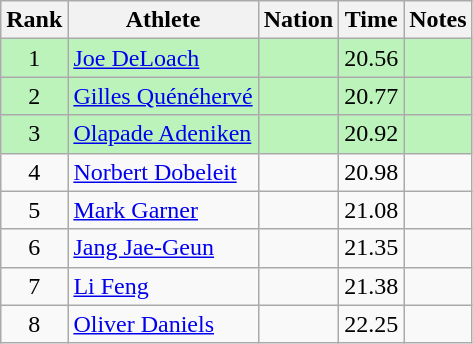<table class="wikitable sortable" style="text-align:center">
<tr>
<th>Rank</th>
<th>Athlete</th>
<th>Nation</th>
<th>Time</th>
<th>Notes</th>
</tr>
<tr style="background:#bbf3bb;">
<td>1</td>
<td align=left><a href='#'>Joe DeLoach</a></td>
<td align=left></td>
<td>20.56</td>
<td></td>
</tr>
<tr style="background:#bbf3bb;">
<td>2</td>
<td align=left><a href='#'>Gilles Quénéhervé</a></td>
<td align=left></td>
<td>20.77</td>
<td></td>
</tr>
<tr style="background:#bbf3bb;">
<td>3</td>
<td align=left><a href='#'>Olapade Adeniken</a></td>
<td align=left></td>
<td>20.92</td>
<td></td>
</tr>
<tr>
<td>4</td>
<td align=left><a href='#'>Norbert Dobeleit</a></td>
<td align=left></td>
<td>20.98</td>
<td></td>
</tr>
<tr>
<td>5</td>
<td align=left><a href='#'>Mark Garner</a></td>
<td align=left></td>
<td>21.08</td>
<td></td>
</tr>
<tr>
<td>6</td>
<td align=left><a href='#'>Jang Jae-Geun</a></td>
<td align=left></td>
<td>21.35</td>
<td></td>
</tr>
<tr>
<td>7</td>
<td align=left><a href='#'>Li Feng</a></td>
<td align=left></td>
<td>21.38</td>
<td></td>
</tr>
<tr>
<td>8</td>
<td align=left><a href='#'>Oliver Daniels</a></td>
<td align=left></td>
<td>22.25</td>
<td></td>
</tr>
</table>
